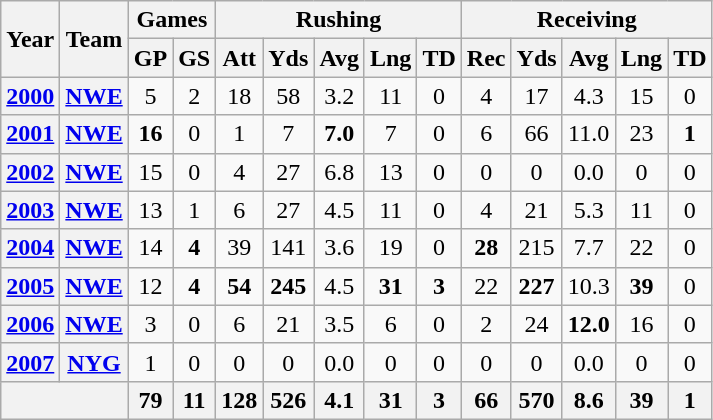<table class="wikitable" style="text-align:center;">
<tr>
<th rowspan="2">Year</th>
<th rowspan="2">Team</th>
<th colspan="2">Games</th>
<th colspan="5">Rushing</th>
<th colspan="5">Receiving</th>
</tr>
<tr>
<th>GP</th>
<th>GS</th>
<th>Att</th>
<th>Yds</th>
<th>Avg</th>
<th>Lng</th>
<th>TD</th>
<th>Rec</th>
<th>Yds</th>
<th>Avg</th>
<th>Lng</th>
<th>TD</th>
</tr>
<tr>
<th><a href='#'>2000</a></th>
<th><a href='#'>NWE</a></th>
<td>5</td>
<td>2</td>
<td>18</td>
<td>58</td>
<td>3.2</td>
<td>11</td>
<td>0</td>
<td>4</td>
<td>17</td>
<td>4.3</td>
<td>15</td>
<td>0</td>
</tr>
<tr>
<th><a href='#'>2001</a></th>
<th><a href='#'>NWE</a></th>
<td><strong>16</strong></td>
<td>0</td>
<td>1</td>
<td>7</td>
<td><strong>7.0</strong></td>
<td>7</td>
<td>0</td>
<td>6</td>
<td>66</td>
<td>11.0</td>
<td>23</td>
<td><strong>1</strong></td>
</tr>
<tr>
<th><a href='#'>2002</a></th>
<th><a href='#'>NWE</a></th>
<td>15</td>
<td>0</td>
<td>4</td>
<td>27</td>
<td>6.8</td>
<td>13</td>
<td>0</td>
<td>0</td>
<td>0</td>
<td>0.0</td>
<td>0</td>
<td>0</td>
</tr>
<tr>
<th><a href='#'>2003</a></th>
<th><a href='#'>NWE</a></th>
<td>13</td>
<td>1</td>
<td>6</td>
<td>27</td>
<td>4.5</td>
<td>11</td>
<td>0</td>
<td>4</td>
<td>21</td>
<td>5.3</td>
<td>11</td>
<td>0</td>
</tr>
<tr>
<th><a href='#'>2004</a></th>
<th><a href='#'>NWE</a></th>
<td>14</td>
<td><strong>4</strong></td>
<td>39</td>
<td>141</td>
<td>3.6</td>
<td>19</td>
<td>0</td>
<td><strong>28</strong></td>
<td>215</td>
<td>7.7</td>
<td>22</td>
<td>0</td>
</tr>
<tr>
<th><a href='#'>2005</a></th>
<th><a href='#'>NWE</a></th>
<td>12</td>
<td><strong>4</strong></td>
<td><strong>54</strong></td>
<td><strong>245</strong></td>
<td>4.5</td>
<td><strong>31</strong></td>
<td><strong>3</strong></td>
<td>22</td>
<td><strong>227</strong></td>
<td>10.3</td>
<td><strong>39</strong></td>
<td>0</td>
</tr>
<tr>
<th><a href='#'>2006</a></th>
<th><a href='#'>NWE</a></th>
<td>3</td>
<td>0</td>
<td>6</td>
<td>21</td>
<td>3.5</td>
<td>6</td>
<td>0</td>
<td>2</td>
<td>24</td>
<td><strong>12.0</strong></td>
<td>16</td>
<td>0</td>
</tr>
<tr>
<th><a href='#'>2007</a></th>
<th><a href='#'>NYG</a></th>
<td>1</td>
<td>0</td>
<td>0</td>
<td>0</td>
<td>0.0</td>
<td>0</td>
<td>0</td>
<td>0</td>
<td>0</td>
<td>0.0</td>
<td>0</td>
<td>0</td>
</tr>
<tr>
<th colspan="2"></th>
<th>79</th>
<th>11</th>
<th>128</th>
<th>526</th>
<th>4.1</th>
<th>31</th>
<th>3</th>
<th>66</th>
<th>570</th>
<th>8.6</th>
<th>39</th>
<th>1</th>
</tr>
</table>
